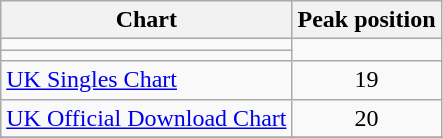<table class="wikitable">
<tr>
<th>Chart</th>
<th>Peak position</th>
</tr>
<tr>
<td></td>
</tr>
<tr>
<td></td>
</tr>
<tr>
<td><a href='#'>UK Singles Chart</a></td>
<td style="text-align:center;">19</td>
</tr>
<tr>
<td><a href='#'>UK Official Download Chart</a></td>
<td style="text-align:center;">20</td>
</tr>
<tr>
</tr>
<tr>
</tr>
</table>
